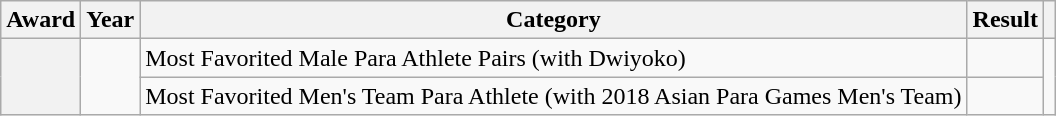<table class="wikitable plainrowheaders sortable">
<tr>
<th scope="col">Award</th>
<th scope="col">Year</th>
<th scope="col">Category</th>
<th scope="col">Result</th>
<th scope="col" class="unsortable"></th>
</tr>
<tr>
<th rowspan="2" scope="row"></th>
<td rowspan="2"></td>
<td>Most Favorited Male Para Athlete Pairs (with Dwiyoko)</td>
<td></td>
<td rowspan="2" style="text-align:center;"></td>
</tr>
<tr>
<td>Most Favorited Men's Team Para Athlete (with 2018 Asian Para Games Men's Team)</td>
<td></td>
</tr>
</table>
